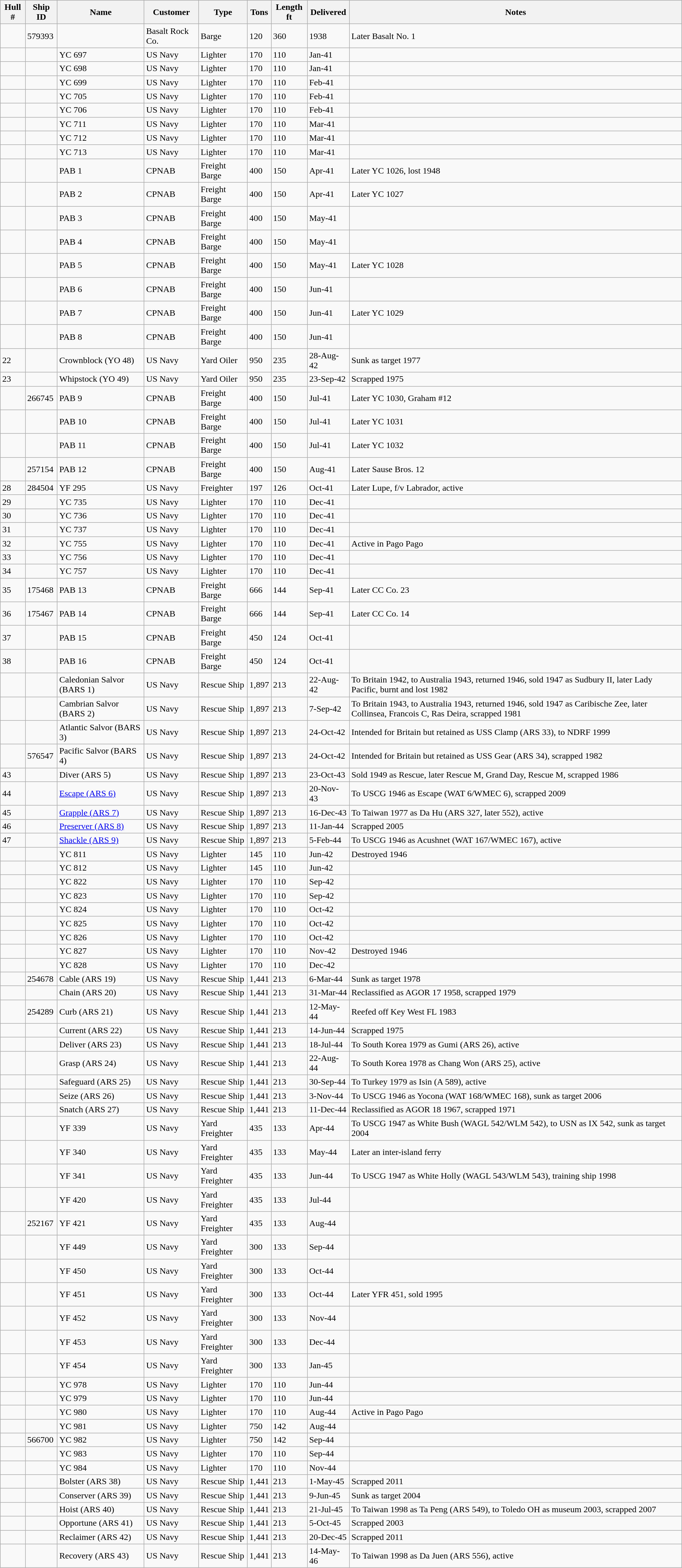<table class="wikitable">
<tr>
<th>Hull #</th>
<th>Ship ID</th>
<th>Name</th>
<th>Customer</th>
<th>Type</th>
<th>Tons</th>
<th>Length ft</th>
<th>Delivered</th>
<th>Notes</th>
</tr>
<tr>
<td></td>
<td>579393</td>
<td></td>
<td>Basalt Rock Co.</td>
<td>Barge</td>
<td>120</td>
<td>360</td>
<td>1938</td>
<td>Later Basalt No. 1</td>
</tr>
<tr>
<td></td>
<td></td>
<td>YC 697</td>
<td>US Navy</td>
<td>Lighter</td>
<td>170</td>
<td>110</td>
<td>Jan-41</td>
<td></td>
</tr>
<tr>
<td></td>
<td></td>
<td>YC 698</td>
<td>US Navy</td>
<td>Lighter</td>
<td>170</td>
<td>110</td>
<td>Jan-41</td>
<td></td>
</tr>
<tr>
<td></td>
<td></td>
<td>YC 699</td>
<td>US Navy</td>
<td>Lighter</td>
<td>170</td>
<td>110</td>
<td>Feb-41</td>
<td></td>
</tr>
<tr>
<td></td>
<td></td>
<td>YC 705</td>
<td>US Navy</td>
<td>Lighter</td>
<td>170</td>
<td>110</td>
<td>Feb-41</td>
<td></td>
</tr>
<tr>
<td></td>
<td></td>
<td>YC 706</td>
<td>US Navy</td>
<td>Lighter</td>
<td>170</td>
<td>110</td>
<td>Feb-41</td>
<td></td>
</tr>
<tr>
<td></td>
<td></td>
<td>YC 711</td>
<td>US Navy</td>
<td>Lighter</td>
<td>170</td>
<td>110</td>
<td>Mar-41</td>
<td></td>
</tr>
<tr>
<td></td>
<td></td>
<td>YC 712</td>
<td>US Navy</td>
<td>Lighter</td>
<td>170</td>
<td>110</td>
<td>Mar-41</td>
<td></td>
</tr>
<tr>
<td></td>
<td></td>
<td>YC 713</td>
<td>US Navy</td>
<td>Lighter</td>
<td>170</td>
<td>110</td>
<td>Mar-41</td>
<td></td>
</tr>
<tr>
<td></td>
<td></td>
<td>PAB 1</td>
<td>CPNAB</td>
<td>Freight Barge</td>
<td>400</td>
<td>150</td>
<td>Apr-41</td>
<td>Later YC 1026, lost 1948</td>
</tr>
<tr>
<td></td>
<td></td>
<td>PAB 2</td>
<td>CPNAB</td>
<td>Freight Barge</td>
<td>400</td>
<td>150</td>
<td>Apr-41</td>
<td>Later YC 1027</td>
</tr>
<tr>
<td></td>
<td></td>
<td>PAB 3</td>
<td>CPNAB</td>
<td>Freight Barge</td>
<td>400</td>
<td>150</td>
<td>May-41</td>
<td></td>
</tr>
<tr>
<td></td>
<td></td>
<td>PAB 4</td>
<td>CPNAB</td>
<td>Freight Barge</td>
<td>400</td>
<td>150</td>
<td>May-41</td>
<td></td>
</tr>
<tr>
<td></td>
<td></td>
<td>PAB 5</td>
<td>CPNAB</td>
<td>Freight Barge</td>
<td>400</td>
<td>150</td>
<td>May-41</td>
<td>Later YC 1028</td>
</tr>
<tr>
<td></td>
<td></td>
<td>PAB 6</td>
<td>CPNAB</td>
<td>Freight Barge</td>
<td>400</td>
<td>150</td>
<td>Jun-41</td>
<td></td>
</tr>
<tr>
<td></td>
<td></td>
<td>PAB 7</td>
<td>CPNAB</td>
<td>Freight Barge</td>
<td>400</td>
<td>150</td>
<td>Jun-41</td>
<td>Later YC 1029</td>
</tr>
<tr>
<td></td>
<td></td>
<td>PAB 8</td>
<td>CPNAB</td>
<td>Freight Barge</td>
<td>400</td>
<td>150</td>
<td>Jun-41</td>
<td></td>
</tr>
<tr>
<td>22</td>
<td></td>
<td>Crownblock (YO 48)</td>
<td>US Navy</td>
<td>Yard Oiler</td>
<td>950</td>
<td>235</td>
<td>28-Aug-42</td>
<td>Sunk as target 1977</td>
</tr>
<tr>
<td>23</td>
<td></td>
<td>Whipstock (YO 49)</td>
<td>US Navy</td>
<td>Yard Oiler</td>
<td>950</td>
<td>235</td>
<td>23-Sep-42</td>
<td>Scrapped 1975</td>
</tr>
<tr>
<td></td>
<td>266745</td>
<td>PAB 9</td>
<td>CPNAB</td>
<td>Freight Barge</td>
<td>400</td>
<td>150</td>
<td>Jul-41</td>
<td>Later YC 1030, Graham #12</td>
</tr>
<tr>
<td></td>
<td></td>
<td>PAB 10</td>
<td>CPNAB</td>
<td>Freight Barge</td>
<td>400</td>
<td>150</td>
<td>Jul-41</td>
<td>Later YC 1031</td>
</tr>
<tr>
<td></td>
<td></td>
<td>PAB 11</td>
<td>CPNAB</td>
<td>Freight Barge</td>
<td>400</td>
<td>150</td>
<td>Jul-41</td>
<td>Later YC 1032</td>
</tr>
<tr>
<td></td>
<td>257154</td>
<td>PAB 12</td>
<td>CPNAB</td>
<td>Freight Barge</td>
<td>400</td>
<td>150</td>
<td>Aug-41</td>
<td>Later Sause Bros. 12</td>
</tr>
<tr>
<td>28</td>
<td>284504</td>
<td>YF 295</td>
<td>US Navy</td>
<td>Freighter</td>
<td>197</td>
<td>126</td>
<td>Oct-41</td>
<td>Later Lupe, f/v  Labrador, active</td>
</tr>
<tr>
<td>29</td>
<td></td>
<td>YC 735</td>
<td>US Navy</td>
<td>Lighter</td>
<td>170</td>
<td>110</td>
<td>Dec-41</td>
<td></td>
</tr>
<tr>
<td>30</td>
<td></td>
<td>YC 736</td>
<td>US Navy</td>
<td>Lighter</td>
<td>170</td>
<td>110</td>
<td>Dec-41</td>
<td></td>
</tr>
<tr>
<td>31</td>
<td></td>
<td>YC 737</td>
<td>US Navy</td>
<td>Lighter</td>
<td>170</td>
<td>110</td>
<td>Dec-41</td>
<td></td>
</tr>
<tr>
<td>32</td>
<td></td>
<td>YC 755</td>
<td>US Navy</td>
<td>Lighter</td>
<td>170</td>
<td>110</td>
<td>Dec-41</td>
<td>Active in Pago Pago</td>
</tr>
<tr>
<td>33</td>
<td></td>
<td>YC 756</td>
<td>US Navy</td>
<td>Lighter</td>
<td>170</td>
<td>110</td>
<td>Dec-41</td>
<td></td>
</tr>
<tr>
<td>34</td>
<td></td>
<td>YC 757</td>
<td>US Navy</td>
<td>Lighter</td>
<td>170</td>
<td>110</td>
<td>Dec-41</td>
<td></td>
</tr>
<tr>
<td>35</td>
<td>175468</td>
<td>PAB 13</td>
<td>CPNAB</td>
<td>Freight Barge</td>
<td>666</td>
<td>144</td>
<td>Sep-41</td>
<td>Later CC Co. 23</td>
</tr>
<tr>
<td>36</td>
<td>175467</td>
<td>PAB 14</td>
<td>CPNAB</td>
<td>Freight Barge</td>
<td>666</td>
<td>144</td>
<td>Sep-41</td>
<td>Later CC Co. 14</td>
</tr>
<tr>
<td>37</td>
<td></td>
<td>PAB 15</td>
<td>CPNAB</td>
<td>Freight Barge</td>
<td>450</td>
<td>124</td>
<td>Oct-41</td>
<td></td>
</tr>
<tr>
<td>38</td>
<td></td>
<td>PAB 16</td>
<td>CPNAB</td>
<td>Freight Barge</td>
<td>450</td>
<td>124</td>
<td>Oct-41</td>
<td></td>
</tr>
<tr>
<td></td>
<td></td>
<td>Caledonian Salvor (BARS 1)</td>
<td>US Navy</td>
<td>Rescue Ship</td>
<td>1,897</td>
<td>213</td>
<td>22-Aug-42</td>
<td>To Britain 1942, to Australia 1943, returned 1946, sold 1947 as Sudbury II, later Lady Pacific, burnt and lost 1982</td>
</tr>
<tr>
<td></td>
<td></td>
<td>Cambrian Salvor (BARS 2)</td>
<td>US Navy</td>
<td>Rescue Ship</td>
<td>1,897</td>
<td>213</td>
<td>7-Sep-42</td>
<td>To Britain 1943, to Australia 1943, returned 1946, sold 1947 as Caribische Zee, later Collinsea, Francois C, Ras Deira, scrapped 1981</td>
</tr>
<tr>
<td></td>
<td></td>
<td>Atlantic Salvor (BARS 3)</td>
<td>US Navy</td>
<td>Rescue Ship</td>
<td>1,897</td>
<td>213</td>
<td>24-Oct-42</td>
<td>Intended for Britain but retained as USS Clamp (ARS 33), to NDRF 1999</td>
</tr>
<tr>
<td></td>
<td>576547</td>
<td>Pacific Salvor (BARS 4)</td>
<td>US Navy</td>
<td>Rescue Ship</td>
<td>1,897</td>
<td>213</td>
<td>24-Oct-42</td>
<td>Intended for Britain but retained as USS Gear (ARS 34), scrapped 1982</td>
</tr>
<tr>
<td>43</td>
<td></td>
<td>Diver (ARS 5)</td>
<td>US Navy</td>
<td>Rescue Ship</td>
<td>1,897</td>
<td>213</td>
<td>23-Oct-43</td>
<td>Sold 1949 as Rescue, later Rescue M, Grand Day, Rescue M, scrapped 1986</td>
</tr>
<tr>
<td>44</td>
<td></td>
<td><a href='#'>Escape (ARS 6)</a></td>
<td>US Navy</td>
<td>Rescue Ship</td>
<td>1,897</td>
<td>213</td>
<td>20-Nov-43</td>
<td>To USCG 1946 as Escape (WAT 6/WMEC 6), scrapped 2009</td>
</tr>
<tr>
<td>45</td>
<td></td>
<td><a href='#'>Grapple (ARS 7)</a></td>
<td>US Navy</td>
<td>Rescue Ship</td>
<td>1,897</td>
<td>213</td>
<td>16-Dec-43</td>
<td>To Taiwan 1977 as Da Hu (ARS 327, later 552), active</td>
</tr>
<tr>
<td>46</td>
<td></td>
<td><a href='#'>Preserver (ARS 8)</a></td>
<td>US Navy</td>
<td>Rescue Ship</td>
<td>1,897</td>
<td>213</td>
<td>11-Jan-44</td>
<td>Scrapped 2005</td>
</tr>
<tr>
<td>47</td>
<td></td>
<td><a href='#'>Shackle (ARS 9)</a></td>
<td>US Navy</td>
<td>Rescue Ship</td>
<td>1,897</td>
<td>213</td>
<td>5-Feb-44</td>
<td>To USCG 1946 as Acushnet (WAT 167/WMEC 167), active</td>
</tr>
<tr>
<td></td>
<td></td>
<td>YC 811</td>
<td>US Navy</td>
<td>Lighter</td>
<td>145</td>
<td>110</td>
<td>Jun-42</td>
<td>Destroyed 1946</td>
</tr>
<tr>
<td></td>
<td></td>
<td>YC 812</td>
<td>US Navy</td>
<td>Lighter</td>
<td>145</td>
<td>110</td>
<td>Jun-42</td>
<td></td>
</tr>
<tr>
<td></td>
<td></td>
<td>YC 822</td>
<td>US Navy</td>
<td>Lighter</td>
<td>170</td>
<td>110</td>
<td>Sep-42</td>
<td></td>
</tr>
<tr>
<td></td>
<td></td>
<td>YC 823</td>
<td>US Navy</td>
<td>Lighter</td>
<td>170</td>
<td>110</td>
<td>Sep-42</td>
<td></td>
</tr>
<tr>
<td></td>
<td></td>
<td>YC 824</td>
<td>US Navy</td>
<td>Lighter</td>
<td>170</td>
<td>110</td>
<td>Oct-42</td>
<td></td>
</tr>
<tr>
<td></td>
<td></td>
<td>YC 825</td>
<td>US Navy</td>
<td>Lighter</td>
<td>170</td>
<td>110</td>
<td>Oct-42</td>
<td></td>
</tr>
<tr>
<td></td>
<td></td>
<td>YC 826</td>
<td>US Navy</td>
<td>Lighter</td>
<td>170</td>
<td>110</td>
<td>Oct-42</td>
<td></td>
</tr>
<tr>
<td></td>
<td></td>
<td>YC 827</td>
<td>US Navy</td>
<td>Lighter</td>
<td>170</td>
<td>110</td>
<td>Nov-42</td>
<td>Destroyed 1946</td>
</tr>
<tr>
<td></td>
<td></td>
<td>YC 828</td>
<td>US Navy</td>
<td>Lighter</td>
<td>170</td>
<td>110</td>
<td>Dec-42</td>
<td></td>
</tr>
<tr>
<td></td>
<td>254678</td>
<td>Cable (ARS 19)</td>
<td>US Navy</td>
<td>Rescue Ship</td>
<td>1,441</td>
<td>213</td>
<td>6-Mar-44</td>
<td>Sunk as target 1978</td>
</tr>
<tr>
<td></td>
<td></td>
<td>Chain (ARS 20)</td>
<td>US Navy</td>
<td>Rescue Ship</td>
<td>1,441</td>
<td>213</td>
<td>31-Mar-44</td>
<td>Reclassified as AGOR 17 1958, scrapped 1979</td>
</tr>
<tr>
<td></td>
<td>254289</td>
<td>Curb (ARS 21)</td>
<td>US Navy</td>
<td>Rescue Ship</td>
<td>1,441</td>
<td>213</td>
<td>12-May-44</td>
<td>Reefed off Key West FL 1983</td>
</tr>
<tr>
<td></td>
<td></td>
<td>Current (ARS 22)</td>
<td>US Navy</td>
<td>Rescue Ship</td>
<td>1,441</td>
<td>213</td>
<td>14-Jun-44</td>
<td>Scrapped 1975</td>
</tr>
<tr>
<td></td>
<td></td>
<td>Deliver (ARS 23)</td>
<td>US Navy</td>
<td>Rescue Ship</td>
<td>1,441</td>
<td>213</td>
<td>18-Jul-44</td>
<td>To South Korea 1979 as Gumi (ARS 26), active</td>
</tr>
<tr>
<td></td>
<td></td>
<td>Grasp (ARS 24)</td>
<td>US Navy</td>
<td>Rescue Ship</td>
<td>1,441</td>
<td>213</td>
<td>22-Aug-44</td>
<td>To South Korea 1978 as Chang Won (ARS 25), active</td>
</tr>
<tr>
<td></td>
<td></td>
<td>Safeguard (ARS 25)</td>
<td>US Navy</td>
<td>Rescue Ship</td>
<td>1,441</td>
<td>213</td>
<td>30-Sep-44</td>
<td>To Turkey 1979 as Isin (A 589), active</td>
</tr>
<tr>
<td></td>
<td></td>
<td>Seize (ARS 26)</td>
<td>US Navy</td>
<td>Rescue Ship</td>
<td>1,441</td>
<td>213</td>
<td>3-Nov-44</td>
<td>To USCG 1946 as Yocona (WAT 168/WMEC 168), sunk as target 2006</td>
</tr>
<tr>
<td></td>
<td></td>
<td>Snatch (ARS 27)</td>
<td>US Navy</td>
<td>Rescue Ship</td>
<td>1,441</td>
<td>213</td>
<td>11-Dec-44</td>
<td>Reclassified as AGOR 18 1967, scrapped 1971</td>
</tr>
<tr>
<td></td>
<td></td>
<td>YF 339</td>
<td>US Navy</td>
<td>Yard Freighter</td>
<td>435</td>
<td>133</td>
<td>Apr-44</td>
<td>To USCG 1947 as White Bush (WAGL 542/WLM 542), to USN as IX 542, sunk as target 2004</td>
</tr>
<tr>
<td></td>
<td></td>
<td>YF 340</td>
<td>US Navy</td>
<td>Yard Freighter</td>
<td>435</td>
<td>133</td>
<td>May-44</td>
<td>Later an inter-island ferry</td>
</tr>
<tr>
<td></td>
<td></td>
<td>YF 341</td>
<td>US Navy</td>
<td>Yard Freighter</td>
<td>435</td>
<td>133</td>
<td>Jun-44</td>
<td>To USCG 1947 as White Holly (WAGL 543/WLM 543), training ship 1998</td>
</tr>
<tr>
<td></td>
<td></td>
<td>YF 420</td>
<td>US Navy</td>
<td>Yard Freighter</td>
<td>435</td>
<td>133</td>
<td>Jul-44</td>
<td></td>
</tr>
<tr>
<td></td>
<td>252167</td>
<td>YF 421</td>
<td>US Navy</td>
<td>Yard Freighter</td>
<td>435</td>
<td>133</td>
<td>Aug-44</td>
<td></td>
</tr>
<tr>
<td></td>
<td></td>
<td>YF 449</td>
<td>US Navy</td>
<td>Yard Freighter</td>
<td>300</td>
<td>133</td>
<td>Sep-44</td>
<td></td>
</tr>
<tr>
<td></td>
<td></td>
<td>YF 450</td>
<td>US Navy</td>
<td>Yard Freighter</td>
<td>300</td>
<td>133</td>
<td>Oct-44</td>
<td></td>
</tr>
<tr>
<td></td>
<td></td>
<td>YF 451</td>
<td>US Navy</td>
<td>Yard Freighter</td>
<td>300</td>
<td>133</td>
<td>Oct-44</td>
<td>Later YFR 451, sold 1995</td>
</tr>
<tr>
<td></td>
<td></td>
<td>YF 452</td>
<td>US Navy</td>
<td>Yard Freighter</td>
<td>300</td>
<td>133</td>
<td>Nov-44</td>
<td></td>
</tr>
<tr>
<td></td>
<td></td>
<td>YF 453</td>
<td>US Navy</td>
<td>Yard Freighter</td>
<td>300</td>
<td>133</td>
<td>Dec-44</td>
<td></td>
</tr>
<tr>
<td></td>
<td></td>
<td>YF 454</td>
<td>US Navy</td>
<td>Yard Freighter</td>
<td>300</td>
<td>133</td>
<td>Jan-45</td>
<td></td>
</tr>
<tr>
<td></td>
<td></td>
<td>YC 978</td>
<td>US Navy</td>
<td>Lighter</td>
<td>170</td>
<td>110</td>
<td>Jun-44</td>
<td></td>
</tr>
<tr>
<td></td>
<td></td>
<td>YC 979</td>
<td>US Navy</td>
<td>Lighter</td>
<td>170</td>
<td>110</td>
<td>Jun-44</td>
<td></td>
</tr>
<tr>
<td></td>
<td></td>
<td>YC 980</td>
<td>US Navy</td>
<td>Lighter</td>
<td>170</td>
<td>110</td>
<td>Aug-44</td>
<td>Active in Pago Pago</td>
</tr>
<tr>
<td></td>
<td></td>
<td>YC 981</td>
<td>US Navy</td>
<td>Lighter</td>
<td>750</td>
<td>142</td>
<td>Aug-44</td>
<td></td>
</tr>
<tr>
<td></td>
<td>566700</td>
<td>YC 982</td>
<td>US Navy</td>
<td>Lighter</td>
<td>750</td>
<td>142</td>
<td>Sep-44</td>
<td></td>
</tr>
<tr>
<td></td>
<td></td>
<td>YC 983</td>
<td>US Navy</td>
<td>Lighter</td>
<td>170</td>
<td>110</td>
<td>Sep-44</td>
<td></td>
</tr>
<tr>
<td></td>
<td></td>
<td>YC 984</td>
<td>US Navy</td>
<td>Lighter</td>
<td>170</td>
<td>110</td>
<td>Nov-44</td>
<td></td>
</tr>
<tr>
<td></td>
<td></td>
<td>Bolster (ARS 38)</td>
<td>US Navy</td>
<td>Rescue Ship</td>
<td>1,441</td>
<td>213</td>
<td>1-May-45</td>
<td>Scrapped 2011</td>
</tr>
<tr>
<td></td>
<td></td>
<td>Conserver (ARS 39)</td>
<td>US Navy</td>
<td>Rescue Ship</td>
<td>1,441</td>
<td>213</td>
<td>9-Jun-45</td>
<td>Sunk as target 2004</td>
</tr>
<tr>
<td></td>
<td></td>
<td>Hoist (ARS 40)</td>
<td>US Navy</td>
<td>Rescue Ship</td>
<td>1,441</td>
<td>213</td>
<td>21-Jul-45</td>
<td>To Taiwan 1998 as Ta Peng (ARS 549), to Toledo OH as museum 2003, scrapped 2007</td>
</tr>
<tr>
<td></td>
<td></td>
<td>Opportune (ARS 41)</td>
<td>US Navy</td>
<td>Rescue Ship</td>
<td>1,441</td>
<td>213</td>
<td>5-Oct-45</td>
<td>Scrapped 2003</td>
</tr>
<tr>
<td></td>
<td></td>
<td>Reclaimer (ARS 42)</td>
<td>US Navy</td>
<td>Rescue Ship</td>
<td>1,441</td>
<td>213</td>
<td>20-Dec-45</td>
<td>Scrapped 2011</td>
</tr>
<tr>
<td></td>
<td></td>
<td>Recovery (ARS 43)</td>
<td>US Navy</td>
<td>Rescue Ship</td>
<td>1,441</td>
<td>213</td>
<td>14-May-46</td>
<td>To Taiwan 1998 as Da Juen (ARS 556), active</td>
</tr>
</table>
